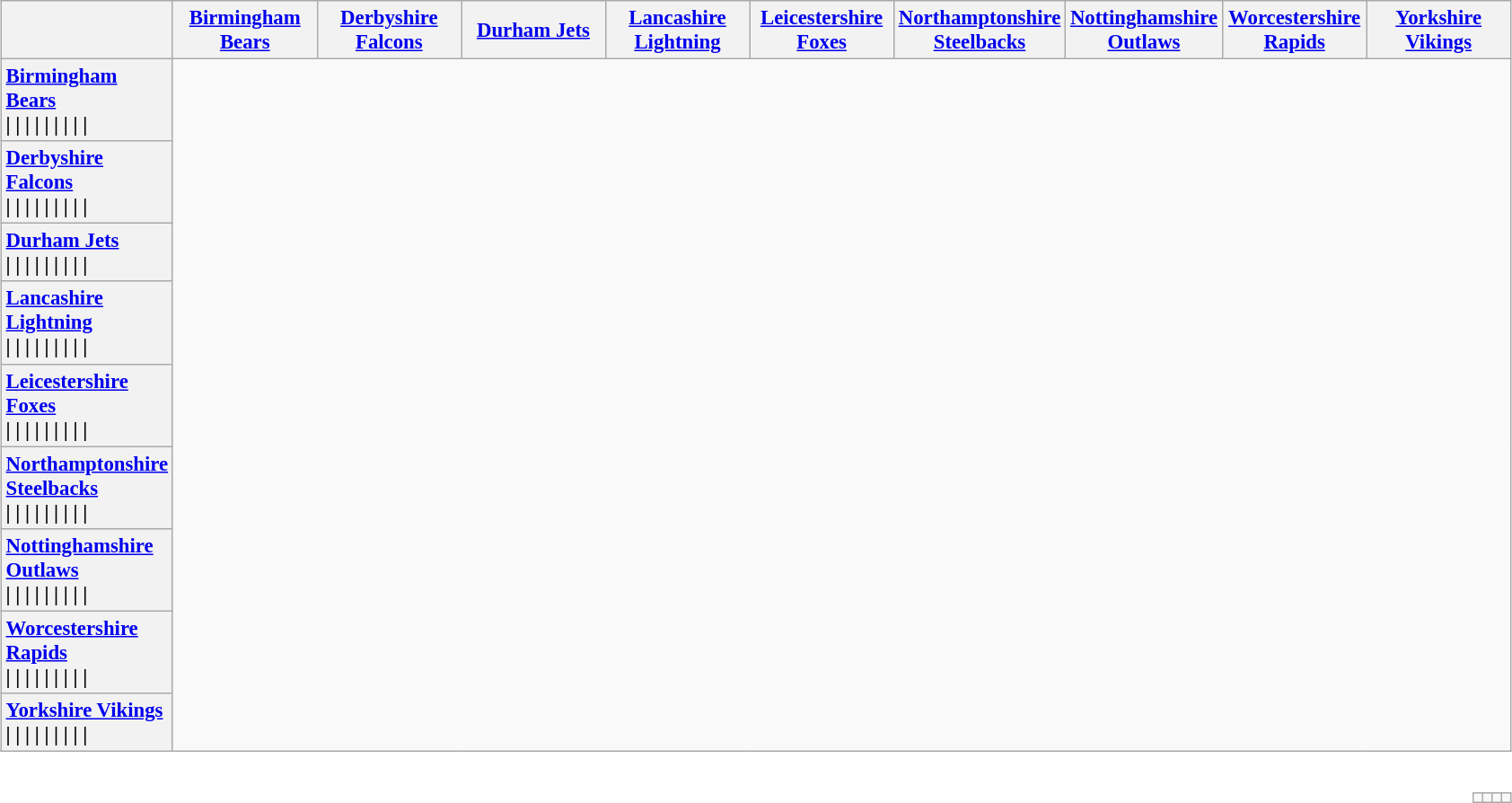<table style="padding:none; font-size:95%">
<tr>
<td colspan="3"><br><table class="wikitable" style="text-align:left;">
<tr>
<th style="width:50px; text-align:center;"></th>
<th width=100><a href='#'>Birmingham Bears</a></th>
<th width=100><a href='#'>Derbyshire Falcons</a></th>
<th width=100><a href='#'>Durham Jets</a></th>
<th width=100><a href='#'>Lancashire Lightning</a></th>
<th width=100><a href='#'>Leicestershire Foxes</a></th>
<th width=100><a href='#'>Northamptonshire Steelbacks</a></th>
<th width=100><a href='#'>Nottinghamshire Outlaws</a></th>
<th width=100><a href='#'>Worcestershire Rapids</a></th>
<th width=100><a href='#'>Yorkshire Vikings</a></th>
</tr>
<tr>
<th style="text-align:left"><a href='#'>Birmingham Bears</a><br>   | 
   | 
  | 
    | 
    | 
| 
   | 
   | 
    | </th>
</tr>
<tr>
<th style="text-align:left"><a href='#'>Derbyshire Falcons</a><br>   | 
   | 
  | 
    | 
    | 
| 
   | 
   | 
    | </th>
</tr>
<tr>
<th style="text-align:left"><a href='#'>Durham Jets</a><br>   | 
   | 
  | 
    | 
    | 
| 
   | 
   | 
    | </th>
</tr>
<tr>
<th style="text-align:left"><a href='#'>Lancashire Lightning</a><br>   | 
   | 
  | 
    | 
    | 
| 
   | 
   | 
    | </th>
</tr>
<tr>
<th style="text-align:left"><a href='#'>Leicestershire Foxes</a><br>   | 
   | 
  | 
    | 
    | 
| 
   | 
   | 
    | </th>
</tr>
<tr>
<th style="text-align:left"><a href='#'>Northamptonshire Steelbacks</a><br>   | 
   | 
  | 
    | 
    | 
| 
   | 
   | 
    | </th>
</tr>
<tr>
<th style="text-align:left"><a href='#'>Nottinghamshire Outlaws</a><br>   | 
   | 
  | 
    | 
    | 
| 
   | 
   | 
    | </th>
</tr>
<tr>
<th style="text-align:left"><a href='#'>Worcestershire Rapids</a><br>   | 
   | 
  | 
    | 
    | 
| 
   | 
   | 
    | </th>
</tr>
<tr>
<th style="text-align:left"><a href='#'>Yorkshire Vikings</a><br>   | 
   | 
  | 
    | 
    | 
| 
   | 
   | 
    | </th>
</tr>
</table>
<table class="wikitable" style="float:right">
<tr style="text-align: center">
<td></td>
<td></td>
<td></td>
<td></td>
</tr>
</table>
</td>
</tr>
</table>
